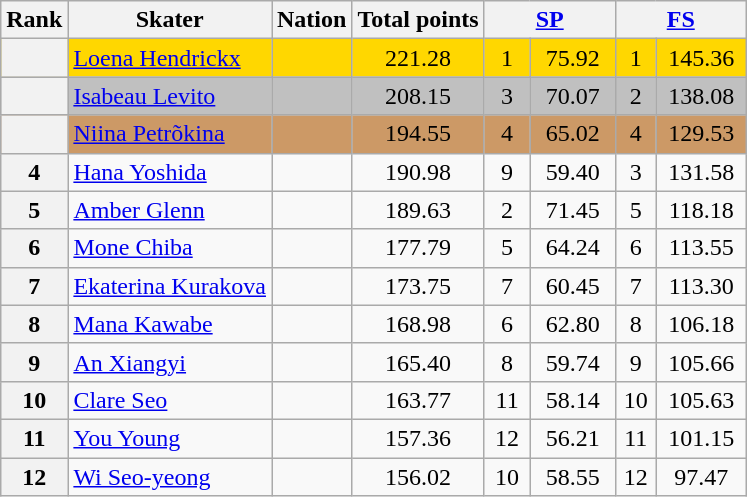<table class="wikitable sortable" style="text-align:left">
<tr>
<th scope="col">Rank</th>
<th scope="col">Skater</th>
<th scope="col">Nation</th>
<th scope="col">Total points</th>
<th scope="col" colspan="2" width="80px"><a href='#'>SP</a></th>
<th scope="col" colspan="2" width="80px"><a href='#'>FS</a></th>
</tr>
<tr bgcolor="gold">
<th scope="row"></th>
<td><a href='#'>Loena Hendrickx</a></td>
<td></td>
<td align="center">221.28</td>
<td align="center">1</td>
<td align="center">75.92</td>
<td align="center">1</td>
<td align="center">145.36</td>
</tr>
<tr bgcolor="silver">
<th scope="row"></th>
<td><a href='#'>Isabeau Levito</a></td>
<td></td>
<td align="center">208.15</td>
<td align="center">3</td>
<td align="center">70.07</td>
<td align="center">2</td>
<td align="center">138.08</td>
</tr>
<tr bgcolor="cc9966">
<th scope="row"></th>
<td><a href='#'>Niina Petrõkina</a></td>
<td></td>
<td align="center">194.55</td>
<td align="center">4</td>
<td align="center">65.02</td>
<td align="center">4</td>
<td align="center">129.53</td>
</tr>
<tr>
<th scope="row">4</th>
<td><a href='#'>Hana Yoshida</a></td>
<td></td>
<td align="center">190.98</td>
<td align="center">9</td>
<td align="center">59.40</td>
<td align="center">3</td>
<td align="center">131.58</td>
</tr>
<tr>
<th scope="row">5</th>
<td><a href='#'>Amber Glenn</a></td>
<td></td>
<td align="center">189.63</td>
<td align="center">2</td>
<td align="center">71.45</td>
<td align="center">5</td>
<td align="center">118.18</td>
</tr>
<tr>
<th scope="row">6</th>
<td><a href='#'>Mone Chiba</a></td>
<td></td>
<td align="center">177.79</td>
<td align="center">5</td>
<td align="center">64.24</td>
<td align="center">6</td>
<td align="center">113.55</td>
</tr>
<tr>
<th scope="row">7</th>
<td><a href='#'>Ekaterina Kurakova</a></td>
<td></td>
<td align="center">173.75</td>
<td align="center">7</td>
<td align="center">60.45</td>
<td align="center">7</td>
<td align="center">113.30</td>
</tr>
<tr>
<th scope="row">8</th>
<td><a href='#'>Mana Kawabe</a></td>
<td></td>
<td align="center">168.98</td>
<td align="center">6</td>
<td align="center">62.80</td>
<td align="center">8</td>
<td align="center">106.18</td>
</tr>
<tr>
<th scope="row">9</th>
<td><a href='#'>An Xiangyi</a></td>
<td></td>
<td align="center">165.40</td>
<td align="center">8</td>
<td align="center">59.74</td>
<td align="center">9</td>
<td align="center">105.66</td>
</tr>
<tr>
<th scope="row">10</th>
<td><a href='#'>Clare Seo</a></td>
<td></td>
<td align="center">163.77</td>
<td align="center">11</td>
<td align="center">58.14</td>
<td align="center">10</td>
<td align="center">105.63</td>
</tr>
<tr>
<th scope="row">11</th>
<td><a href='#'>You Young</a></td>
<td></td>
<td align="center">157.36</td>
<td align="center">12</td>
<td align="center">56.21</td>
<td align="center">11</td>
<td align="center">101.15</td>
</tr>
<tr>
<th scope="row">12</th>
<td><a href='#'>Wi Seo-yeong</a></td>
<td></td>
<td align="center">156.02</td>
<td align="center">10</td>
<td align="center">58.55</td>
<td align="center">12</td>
<td align="center">97.47</td>
</tr>
</table>
